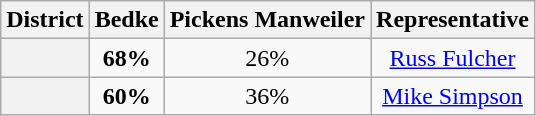<table class=wikitable>
<tr>
<th>District</th>
<th>Bedke</th>
<th>Pickens Manweiler</th>
<th>Representative</th>
</tr>
<tr align=center>
<th></th>
<td><strong>68%</strong></td>
<td>26%</td>
<td><a href='#'>Russ Fulcher</a></td>
</tr>
<tr align=center>
<th></th>
<td><strong>60%</strong></td>
<td>36%</td>
<td><a href='#'>Mike Simpson</a></td>
</tr>
</table>
